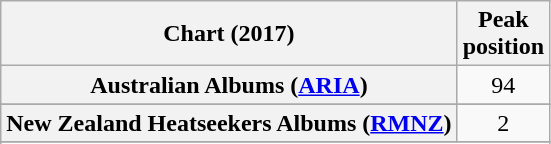<table class="wikitable sortable plainrowheaders" style="text-align:center;">
<tr>
<th scope="col">Chart (2017)</th>
<th scope="col">Peak<br>position</th>
</tr>
<tr>
<th scope="row">Australian Albums (<a href='#'>ARIA</a>)</th>
<td>94</td>
</tr>
<tr>
</tr>
<tr>
</tr>
<tr>
<th scope="row">New Zealand Heatseekers Albums (<a href='#'>RMNZ</a>)</th>
<td>2</td>
</tr>
<tr>
</tr>
<tr>
</tr>
<tr>
</tr>
<tr>
</tr>
</table>
